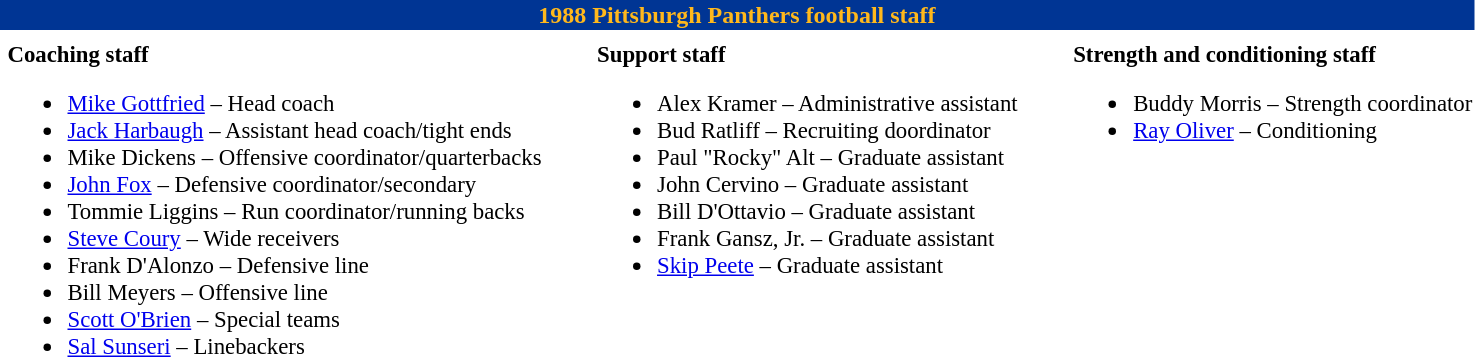<table class="toccolours" style="text-align: left;">
<tr>
<th colspan="10" style="background:#003594; color:#ffb81c; text-align: center;"><strong>1988 Pittsburgh Panthers football staff</strong></th>
</tr>
<tr>
<td colspan="10" align="right"></td>
</tr>
<tr>
<td valign="top"></td>
<td style="font-size: 95%;" valign="top"><strong>Coaching staff</strong><br><ul><li><a href='#'>Mike Gottfried</a> – Head coach</li><li><a href='#'>Jack Harbaugh</a> – Assistant head coach/tight ends</li><li>Mike Dickens – Offensive coordinator/quarterbacks</li><li><a href='#'>John Fox</a> – Defensive coordinator/secondary</li><li>Tommie Liggins – Run coordinator/running backs</li><li><a href='#'>Steve Coury</a> – Wide receivers</li><li>Frank D'Alonzo – Defensive line</li><li>Bill Meyers – Offensive line</li><li><a href='#'>Scott O'Brien</a> – Special teams</li><li><a href='#'>Sal Sunseri</a> – Linebackers</li></ul></td>
<td width="25"> </td>
<td valign="top"></td>
<td style="font-size: 95%;" valign="top"><strong>Support staff</strong><br><ul><li>Alex Kramer – Administrative assistant</li><li>Bud Ratliff – Recruiting doordinator</li><li>Paul "Rocky" Alt – Graduate assistant</li><li>John Cervino – Graduate assistant</li><li>Bill D'Ottavio – Graduate assistant</li><li>Frank Gansz, Jr. – Graduate assistant</li><li><a href='#'>Skip Peete</a> – Graduate assistant</li></ul></td>
<td width="25"> </td>
<td valign="top"></td>
<td style="font-size: 95%;" valign="top"><strong>Strength and conditioning staff</strong><br><ul><li>Buddy Morris – Strength coordinator</li><li><a href='#'>Ray Oliver</a> – Conditioning</li></ul></td>
</tr>
</table>
